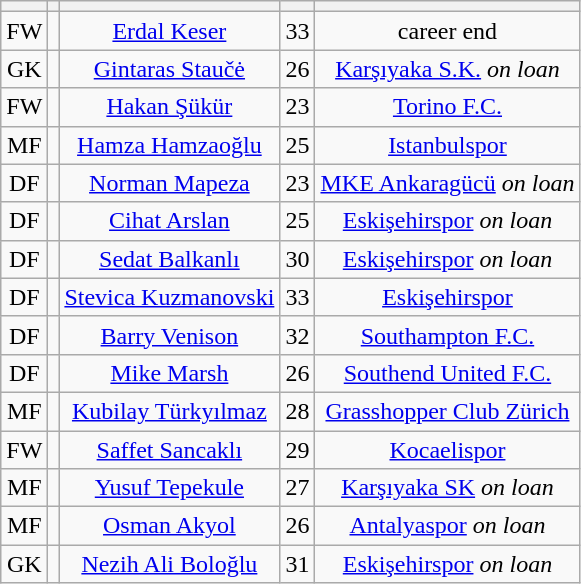<table class="wikitable sortable" style="text-align: center">
<tr>
<th></th>
<th></th>
<th></th>
<th></th>
<th></th>
</tr>
<tr>
<td>FW</td>
<td></td>
<td><a href='#'>Erdal Keser</a></td>
<td>33</td>
<td>career end</td>
</tr>
<tr>
<td>GK</td>
<td></td>
<td><a href='#'>Gintaras Staučė</a></td>
<td>26</td>
<td><a href='#'>Karşıyaka S.K.</a> <em>on loan</em></td>
</tr>
<tr>
<td>FW</td>
<td></td>
<td><a href='#'>Hakan Şükür</a></td>
<td>23</td>
<td><a href='#'>Torino F.C.</a></td>
</tr>
<tr>
<td>MF</td>
<td></td>
<td><a href='#'>Hamza Hamzaoğlu</a></td>
<td>25</td>
<td><a href='#'>Istanbulspor</a></td>
</tr>
<tr>
<td>DF</td>
<td></td>
<td><a href='#'>Norman Mapeza</a></td>
<td>23</td>
<td><a href='#'>MKE Ankaragücü</a> <em>on loan</em></td>
</tr>
<tr>
<td>DF</td>
<td></td>
<td><a href='#'>Cihat Arslan</a></td>
<td>25</td>
<td><a href='#'>Eskişehirspor</a> <em>on loan</em></td>
</tr>
<tr>
<td>DF</td>
<td></td>
<td><a href='#'>Sedat Balkanlı</a></td>
<td>30</td>
<td><a href='#'>Eskişehirspor</a> <em>on loan</em></td>
</tr>
<tr>
<td>DF</td>
<td></td>
<td><a href='#'>Stevica Kuzmanovski</a></td>
<td>33</td>
<td><a href='#'>Eskişehirspor</a></td>
</tr>
<tr>
<td>DF</td>
<td></td>
<td><a href='#'>Barry Venison</a></td>
<td>32</td>
<td><a href='#'>Southampton F.C.</a></td>
</tr>
<tr>
<td>DF</td>
<td></td>
<td><a href='#'>Mike Marsh</a></td>
<td>26</td>
<td><a href='#'>Southend United F.C.</a></td>
</tr>
<tr>
<td>MF</td>
<td></td>
<td><a href='#'>Kubilay Türkyılmaz</a></td>
<td>28</td>
<td><a href='#'>Grasshopper Club Zürich</a></td>
</tr>
<tr>
<td>FW</td>
<td></td>
<td><a href='#'>Saffet Sancaklı</a></td>
<td>29</td>
<td><a href='#'>Kocaelispor</a></td>
</tr>
<tr>
<td>MF</td>
<td></td>
<td><a href='#'>Yusuf Tepekule</a></td>
<td>27</td>
<td><a href='#'>Karşıyaka SK</a> <em>on loan</em></td>
</tr>
<tr>
<td>MF</td>
<td></td>
<td><a href='#'>Osman Akyol</a></td>
<td>26</td>
<td><a href='#'>Antalyaspor</a> <em>on loan</em></td>
</tr>
<tr>
<td>GK</td>
<td></td>
<td><a href='#'>Nezih Ali Boloğlu</a></td>
<td>31</td>
<td><a href='#'>Eskişehirspor</a> <em>on loan</em></td>
</tr>
</table>
